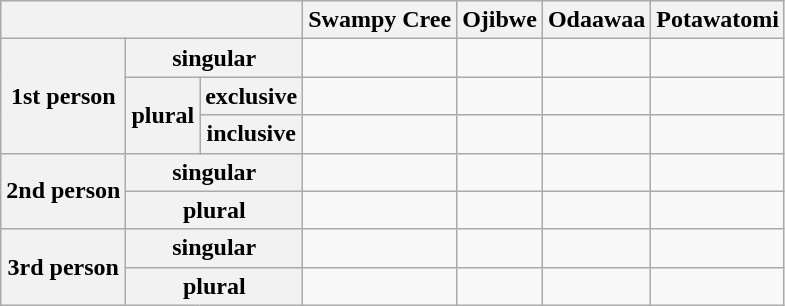<table class="wikitable">
<tr>
<th colspan="3"></th>
<th>Swampy Cree</th>
<th>Ojibwe</th>
<th>Odaawaa</th>
<th>Potawatomi</th>
</tr>
<tr>
<th rowspan="3">1st person</th>
<th colspan="2">singular</th>
<td></td>
<td></td>
<td></td>
<td></td>
</tr>
<tr>
<th rowspan="2">plural</th>
<th>exclusive</th>
<td></td>
<td></td>
<td></td>
<td></td>
</tr>
<tr>
<th>inclusive</th>
<td></td>
<td></td>
<td></td>
<td></td>
</tr>
<tr>
<th rowspan="2">2nd person</th>
<th colspan="2">singular</th>
<td></td>
<td></td>
<td></td>
<td></td>
</tr>
<tr>
<th colspan="2">plural</th>
<td></td>
<td></td>
<td></td>
<td></td>
</tr>
<tr>
<th rowspan="2">3rd person</th>
<th colspan="2">singular</th>
<td></td>
<td></td>
<td></td>
<td></td>
</tr>
<tr>
<th colspan="2">plural</th>
<td></td>
<td></td>
<td></td>
<td></td>
</tr>
</table>
